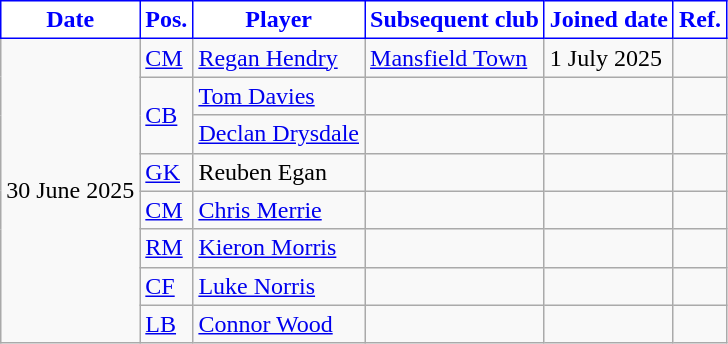<table class="wikitable plainrowheaders sortable">
<tr>
<th style="background:white; color:blue; border: 1px solid blue;">Date</th>
<th style="background:white; color:blue; border: 1px solid blue;">Pos.</th>
<th style="background:white; color:blue; border: 1px solid blue;">Player</th>
<th style="background:white; color:blue; border: 1px solid blue;">Subsequent club</th>
<th style="background:white; color:blue; border: 1px solid blue;">Joined date</th>
<th style="background:white; color:blue; border: 1px solid blue;">Ref.</th>
</tr>
<tr>
<td rowspan="8">30 June 2025</td>
<td><a href='#'>CM</a></td>
<td> <a href='#'>Regan Hendry</a></td>
<td> <a href='#'>Mansfield Town</a></td>
<td>1 July 2025</td>
<td></td>
</tr>
<tr>
<td rowspan="2"><a href='#'>CB</a></td>
<td> <a href='#'>Tom Davies</a></td>
<td></td>
<td></td>
<td></td>
</tr>
<tr>
<td> <a href='#'>Declan Drysdale</a></td>
<td></td>
<td></td>
<td></td>
</tr>
<tr>
<td><a href='#'>GK</a></td>
<td> Reuben Egan</td>
<td></td>
<td></td>
<td></td>
</tr>
<tr>
<td><a href='#'>CM</a></td>
<td> <a href='#'>Chris Merrie</a></td>
<td></td>
<td></td>
<td></td>
</tr>
<tr>
<td><a href='#'>RM</a></td>
<td> <a href='#'>Kieron Morris</a></td>
<td></td>
<td></td>
<td></td>
</tr>
<tr>
<td><a href='#'>CF</a></td>
<td> <a href='#'>Luke Norris</a></td>
<td></td>
<td></td>
<td></td>
</tr>
<tr>
<td><a href='#'>LB</a></td>
<td> <a href='#'>Connor Wood</a></td>
<td></td>
<td></td>
<td></td>
</tr>
</table>
